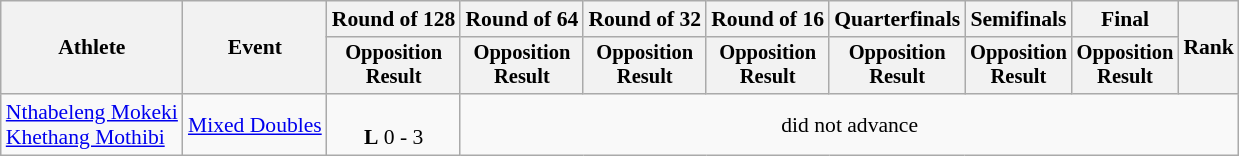<table class="wikitable" style="font-size:90%">
<tr>
<th rowspan=2>Athlete</th>
<th rowspan=2>Event</th>
<th>Round of 128</th>
<th>Round of 64</th>
<th>Round of 32</th>
<th>Round of 16</th>
<th>Quarterfinals</th>
<th>Semifinals</th>
<th>Final</th>
<th rowspan=2>Rank</th>
</tr>
<tr style="font-size:95%">
<th>Opposition<br>Result</th>
<th>Opposition<br>Result</th>
<th>Opposition<br>Result</th>
<th>Opposition<br>Result</th>
<th>Opposition<br>Result</th>
<th>Opposition<br>Result</th>
<th>Opposition<br>Result</th>
</tr>
<tr align=center>
<td align=left><a href='#'>Nthabeleng Mokeki</a><br><a href='#'>Khethang Mothibi</a></td>
<td align=left><a href='#'>Mixed Doubles</a></td>
<td><br><strong>L</strong> 0 - 3</td>
<td colspan=7>did not advance</td>
</tr>
</table>
